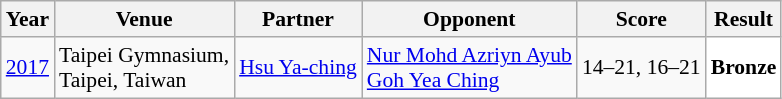<table class="sortable wikitable" style="font-size: 90%;">
<tr>
<th>Year</th>
<th>Venue</th>
<th>Partner</th>
<th>Opponent</th>
<th>Score</th>
<th>Result</th>
</tr>
<tr>
<td align="center"><a href='#'>2017</a></td>
<td align="left">Taipei Gymnasium,<br>Taipei, Taiwan</td>
<td align="left"> <a href='#'>Hsu Ya-ching</a></td>
<td align="left"> <a href='#'>Nur Mohd Azriyn Ayub</a><br> <a href='#'>Goh Yea Ching</a></td>
<td align="left">14–21, 16–21</td>
<td style="text-align:left; background:white"> <strong>Bronze</strong></td>
</tr>
</table>
